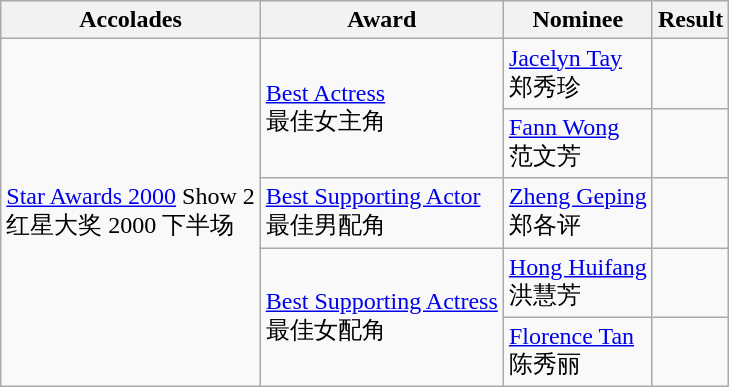<table class="wikitable">
<tr>
<th>Accolades</th>
<th>Award</th>
<th>Nominee</th>
<th>Result</th>
</tr>
<tr>
<td rowspan="5"><a href='#'>Star Awards 2000</a> Show 2 <br> 红星大奖 2000 下半场</td>
<td rowspan="2"><a href='#'>Best Actress</a> <br> 最佳女主角</td>
<td><a href='#'>Jacelyn Tay</a>  <br> 郑秀珍</td>
<td></td>
</tr>
<tr>
<td><a href='#'>Fann Wong</a> <br> 范文芳</td>
<td></td>
</tr>
<tr>
<td><a href='#'>Best Supporting Actor</a> <br> 最佳男配角</td>
<td><a href='#'>Zheng Geping</a> <br> 郑各评</td>
<td></td>
</tr>
<tr>
<td rowspan="2"><a href='#'>Best Supporting Actress</a> <br>最佳女配角</td>
<td><a href='#'>Hong Huifang</a> <br> 洪慧芳</td>
<td></td>
</tr>
<tr>
<td><a href='#'>Florence Tan</a> <br> 陈秀丽</td>
<td></td>
</tr>
</table>
